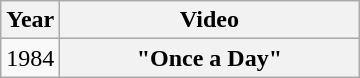<table class="wikitable plainrowheaders">
<tr>
<th>Year</th>
<th style="width:12em;">Video</th>
</tr>
<tr>
<td>1984</td>
<th scope="row">"Once a Day"</th>
</tr>
</table>
